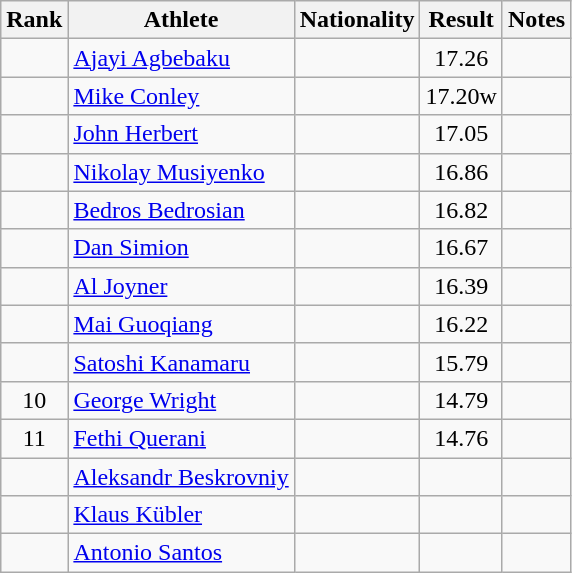<table class="wikitable sortable" style="text-align:center">
<tr>
<th>Rank</th>
<th>Athlete</th>
<th>Nationality</th>
<th>Result</th>
<th>Notes</th>
</tr>
<tr>
<td></td>
<td align=left><a href='#'>Ajayi Agbebaku</a></td>
<td align=left></td>
<td>17.26</td>
<td></td>
</tr>
<tr>
<td></td>
<td align=left><a href='#'>Mike Conley</a></td>
<td align=left></td>
<td>17.20w</td>
<td></td>
</tr>
<tr>
<td></td>
<td align=left><a href='#'>John Herbert</a></td>
<td align=left></td>
<td>17.05</td>
<td></td>
</tr>
<tr>
<td></td>
<td align=left><a href='#'>Nikolay Musiyenko</a></td>
<td align=left></td>
<td>16.86</td>
<td></td>
</tr>
<tr>
<td></td>
<td align=left><a href='#'>Bedros Bedrosian</a></td>
<td align=left></td>
<td>16.82</td>
<td></td>
</tr>
<tr>
<td></td>
<td align=left><a href='#'>Dan Simion</a></td>
<td align=left></td>
<td>16.67</td>
<td></td>
</tr>
<tr>
<td></td>
<td align=left><a href='#'>Al Joyner</a></td>
<td align=left></td>
<td>16.39</td>
<td></td>
</tr>
<tr>
<td></td>
<td align=left><a href='#'>Mai Guoqiang</a></td>
<td align=left></td>
<td>16.22</td>
<td></td>
</tr>
<tr>
<td></td>
<td align=left><a href='#'>Satoshi Kanamaru</a></td>
<td align=left></td>
<td>15.79</td>
<td></td>
</tr>
<tr>
<td>10</td>
<td align=left><a href='#'>George Wright</a></td>
<td align=left></td>
<td>14.79</td>
<td></td>
</tr>
<tr>
<td>11</td>
<td align=left><a href='#'>Fethi Querani</a></td>
<td align=left></td>
<td>14.76</td>
<td></td>
</tr>
<tr>
<td></td>
<td align=left><a href='#'>Aleksandr Beskrovniy</a></td>
<td align=left></td>
<td></td>
<td></td>
</tr>
<tr>
<td></td>
<td align=left><a href='#'>Klaus Kübler</a></td>
<td align=left></td>
<td></td>
<td></td>
</tr>
<tr>
<td></td>
<td align=left><a href='#'>Antonio Santos</a></td>
<td align=left></td>
<td></td>
<td></td>
</tr>
</table>
